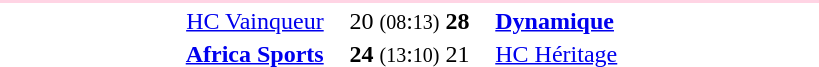<table style="text-align:center" width=550>
<tr>
<th width=30%></th>
<th width=15%></th>
<th width=30%></th>
</tr>
<tr align="left" bgcolor=#ffd4e4>
<td colspan=4></td>
</tr>
<tr>
<td align="right"><a href='#'>HC Vainqueur</a> </td>
<td>20 <small>(08</small>:<small>13)</small> <strong>28</strong></td>
<td align=left> <strong><a href='#'>Dynamique</a></strong></td>
</tr>
<tr>
<td align="right"><strong><a href='#'>Africa Sports</a></strong> </td>
<td><strong>24</strong> <small>(13</small>:<small>10)</small> 21</td>
<td align=left> <a href='#'>HC Héritage</a></td>
</tr>
</table>
